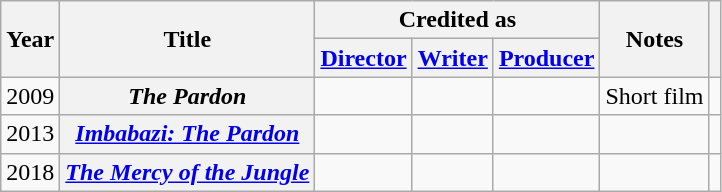<table class="wikitable sortable plainrowheaders" style="text-align: center;">
<tr>
<th rowspan="2" scope="col">Year</th>
<th rowspan="2" scope="col">Title</th>
<th colspan="3">Credited as</th>
<th rowspan="2">Notes</th>
<th rowspan="2" class="unsortable"></th>
</tr>
<tr class="unsortable">
<th><a href='#'>Director</a></th>
<th><a href='#'>Writer</a></th>
<th><a href='#'>Producer</a></th>
</tr>
<tr>
<td>2009</td>
<th scope="row"><em>The Pardon</em></th>
<td></td>
<td></td>
<td></td>
<td>Short film</td>
<td></td>
</tr>
<tr>
<td>2013</td>
<th scope="row"><em><a href='#'>Imbabazi: The Pardon</a></em></th>
<td></td>
<td></td>
<td></td>
<td></td>
<td></td>
</tr>
<tr>
<td>2018</td>
<th scope="row"><em><a href='#'>The Mercy of the Jungle</a></em></th>
<td></td>
<td></td>
<td></td>
<td></td>
<td></td>
</tr>
</table>
